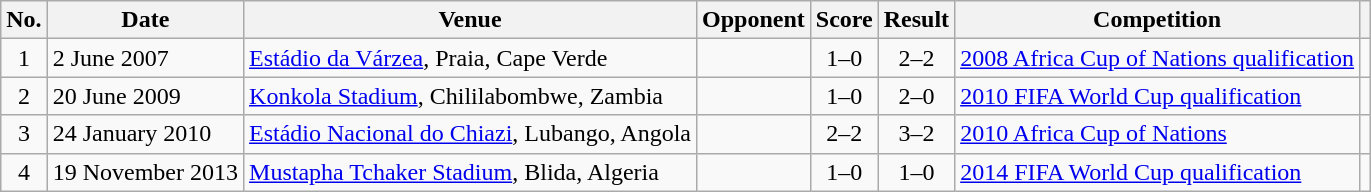<table class="wikitable sortable">
<tr>
<th scope="col">No.</th>
<th scope="col">Date</th>
<th scope="col">Venue</th>
<th scope="col">Opponent</th>
<th scope="col">Score</th>
<th scope="col">Result</th>
<th scope="col">Competition</th>
<th scope="col" class="unsortable"></th>
</tr>
<tr>
<td align="center">1</td>
<td>2 June 2007</td>
<td><a href='#'>Estádio da Várzea</a>, Praia, Cape Verde</td>
<td></td>
<td align="center">1–0</td>
<td align="center">2–2</td>
<td><a href='#'>2008 Africa Cup of Nations qualification</a></td>
<td align="center"></td>
</tr>
<tr>
<td align="center">2</td>
<td>20 June 2009</td>
<td><a href='#'>Konkola Stadium</a>, Chililabombwe, Zambia</td>
<td></td>
<td align="center">1–0</td>
<td align="center">2–0</td>
<td><a href='#'>2010 FIFA World Cup qualification</a></td>
<td align="center"></td>
</tr>
<tr>
<td align="center">3</td>
<td>24 January 2010</td>
<td><a href='#'>Estádio Nacional do Chiazi</a>, Lubango, Angola</td>
<td></td>
<td align="center">2–2</td>
<td align="center">3–2</td>
<td><a href='#'>2010 Africa Cup of Nations</a></td>
<td align="center"></td>
</tr>
<tr>
<td align="center">4</td>
<td>19 November 2013</td>
<td><a href='#'>Mustapha Tchaker Stadium</a>, Blida, Algeria</td>
<td></td>
<td align="center">1–0</td>
<td align="center">1–0</td>
<td><a href='#'>2014 FIFA World Cup qualification</a></td>
<td align="center"></td>
</tr>
</table>
